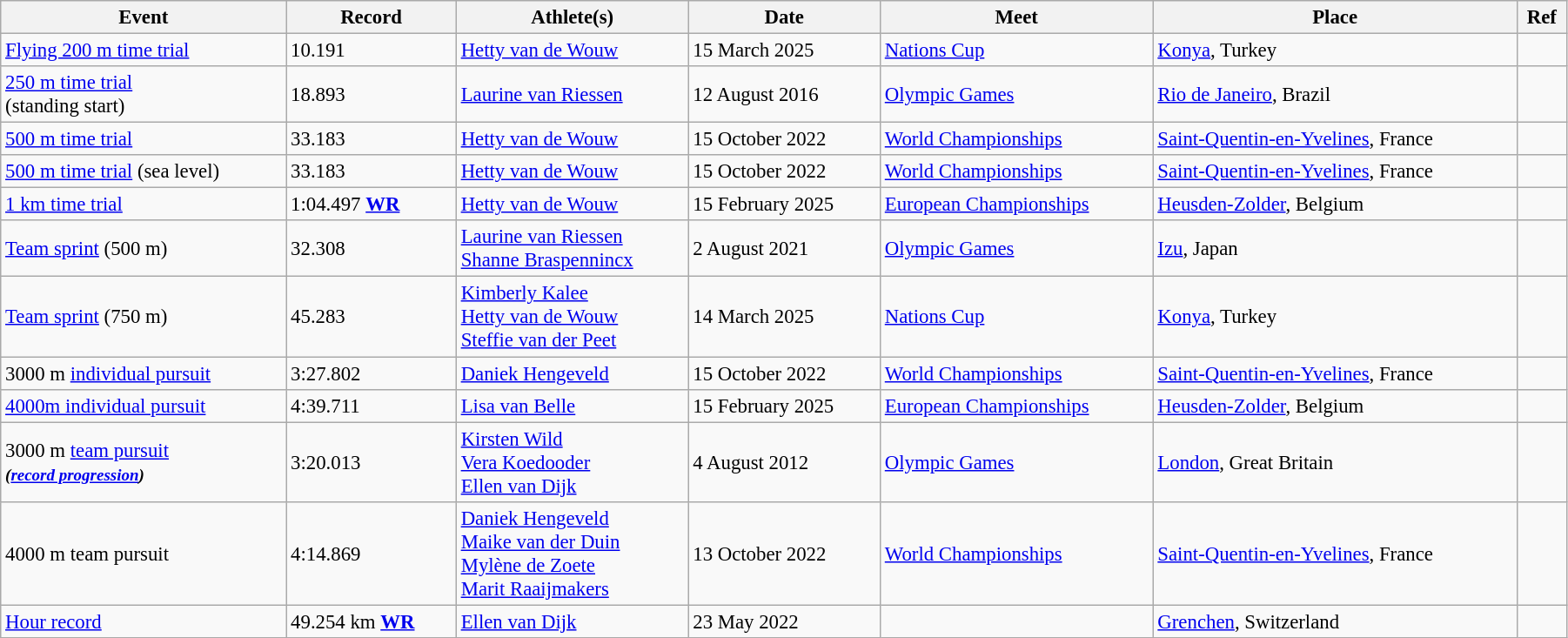<table class="wikitable" style="font-size:95%; width: 95%;">
<tr>
<th>Event</th>
<th>Record</th>
<th>Athlete(s)</th>
<th>Date</th>
<th>Meet</th>
<th>Place</th>
<th>Ref</th>
</tr>
<tr>
<td><a href='#'>Flying 200 m time trial</a></td>
<td>10.191</td>
<td><a href='#'>Hetty van de Wouw</a></td>
<td>15 March 2025</td>
<td><a href='#'>Nations Cup</a></td>
<td><a href='#'>Konya</a>, Turkey</td>
<td></td>
</tr>
<tr>
<td><a href='#'>250 m time trial</a><br> (standing start)</td>
<td>18.893</td>
<td><a href='#'>Laurine van Riessen</a></td>
<td>12 August 2016</td>
<td><a href='#'>Olympic Games</a></td>
<td><a href='#'>Rio de Janeiro</a>, Brazil</td>
<td></td>
</tr>
<tr>
<td><a href='#'>500 m time trial</a></td>
<td>33.183</td>
<td><a href='#'>Hetty van de Wouw</a></td>
<td>15 October 2022</td>
<td><a href='#'>World Championships</a></td>
<td><a href='#'>Saint-Quentin-en-Yvelines</a>, France</td>
<td></td>
</tr>
<tr>
<td><a href='#'>500 m time trial</a> (sea level)</td>
<td>33.183</td>
<td><a href='#'>Hetty van de Wouw</a></td>
<td>15 October 2022</td>
<td><a href='#'>World Championships</a></td>
<td><a href='#'>Saint-Quentin-en-Yvelines</a>, France</td>
<td></td>
</tr>
<tr>
<td><a href='#'>1 km time trial</a></td>
<td>1:04.497 <a href='#'><strong>WR</strong></a></td>
<td><a href='#'>Hetty van de Wouw</a></td>
<td>15 February 2025</td>
<td><a href='#'>European Championships</a></td>
<td><a href='#'>Heusden-Zolder</a>, Belgium</td>
<td></td>
</tr>
<tr>
<td><a href='#'>Team sprint</a> (500 m)</td>
<td>32.308</td>
<td><a href='#'>Laurine van Riessen</a><br><a href='#'>Shanne Braspennincx</a></td>
<td>2 August 2021</td>
<td><a href='#'>Olympic Games</a></td>
<td><a href='#'>Izu</a>, Japan</td>
<td></td>
</tr>
<tr>
<td><a href='#'>Team sprint</a> (750 m)</td>
<td>45.283</td>
<td><a href='#'>Kimberly Kalee</a><br><a href='#'>Hetty van de Wouw</a><br><a href='#'>Steffie van der Peet</a></td>
<td>14 March 2025</td>
<td><a href='#'>Nations Cup</a></td>
<td><a href='#'>Konya</a>, Turkey</td>
<td></td>
</tr>
<tr>
<td>3000 m <a href='#'>individual pursuit</a></td>
<td>3:27.802</td>
<td><a href='#'>Daniek Hengeveld</a></td>
<td>15 October 2022</td>
<td><a href='#'>World Championships</a></td>
<td><a href='#'>Saint-Quentin-en-Yvelines</a>, France</td>
<td></td>
</tr>
<tr>
<td><a href='#'>4000m individual pursuit</a></td>
<td>4:39.711</td>
<td><a href='#'>Lisa van Belle</a></td>
<td>15 February 2025</td>
<td><a href='#'>European Championships</a></td>
<td><a href='#'>Heusden-Zolder</a>, Belgium</td>
<td></td>
</tr>
<tr>
<td>3000 m <a href='#'>team pursuit</a><br> <small><strong> <em>(<a href='#'>record progression</a>)</em> </strong></small></td>
<td>3:20.013</td>
<td><a href='#'>Kirsten Wild</a><br><a href='#'>Vera Koedooder</a><br><a href='#'>Ellen van Dijk</a></td>
<td>4 August 2012</td>
<td><a href='#'>Olympic Games</a></td>
<td><a href='#'>London</a>, Great Britain</td>
<td></td>
</tr>
<tr>
<td>4000 m team pursuit</td>
<td>4:14.869</td>
<td><a href='#'>Daniek Hengeveld</a><br><a href='#'>Maike van der Duin</a><br><a href='#'>Mylène de Zoete</a><br><a href='#'>Marit Raaijmakers</a></td>
<td>13 October 2022</td>
<td><a href='#'>World Championships</a></td>
<td><a href='#'>Saint-Quentin-en-Yvelines</a>, France</td>
<td></td>
</tr>
<tr>
<td><a href='#'>Hour record</a></td>
<td>49.254 km  <a href='#'><strong>WR</strong></a></td>
<td><a href='#'>Ellen van Dijk</a></td>
<td>23 May 2022</td>
<td></td>
<td><a href='#'>Grenchen</a>, Switzerland</td>
<td></td>
</tr>
</table>
